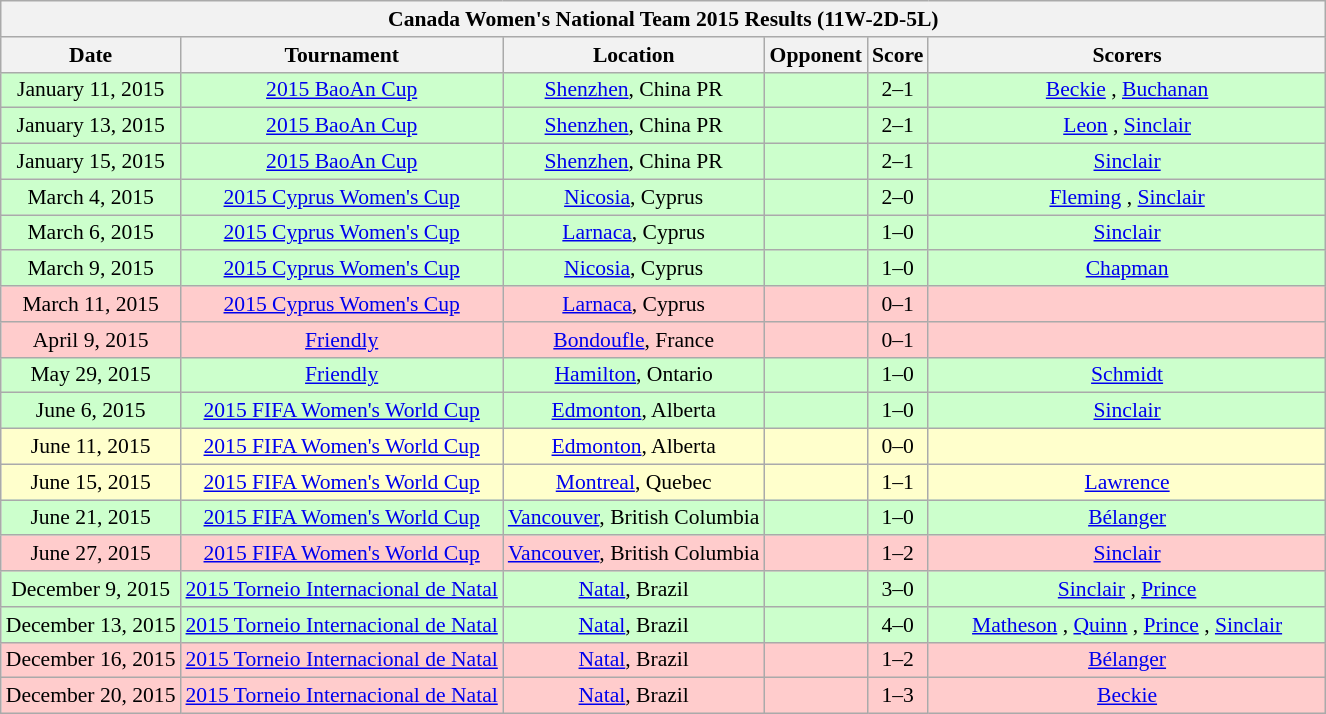<table class="wikitable collapsible collapsed" style="font-size:90%">
<tr>
<th colspan="6"><strong>Canada Women's National Team 2015 Results (11W-2D-5L)</strong></th>
</tr>
<tr>
<th>Date</th>
<th>Tournament</th>
<th>Location</th>
<th>Opponent</th>
<th>Score</th>
<th width=30%>Scorers</th>
</tr>
<tr style="background:#cfc;">
<td style="text-align: center;">January 11, 2015</td>
<td style="text-align: center;"><a href='#'>2015 BaoAn Cup</a></td>
<td style="text-align: center;"><a href='#'>Shenzhen</a>, China PR</td>
<td></td>
<td style="text-align: center;">2–1</td>
<td style="text-align: center;"><a href='#'>Beckie</a> , <a href='#'>Buchanan</a> </td>
</tr>
<tr style="background:#cfc;">
<td style="text-align: center;">January 13, 2015</td>
<td style="text-align: center;"><a href='#'>2015 BaoAn Cup</a></td>
<td style="text-align: center;"><a href='#'>Shenzhen</a>, China PR</td>
<td></td>
<td style="text-align: center;">2–1</td>
<td style="text-align: center;"><a href='#'>Leon</a> , <a href='#'>Sinclair</a> </td>
</tr>
<tr style="background:#cfc;">
<td style="text-align: center;">January 15, 2015</td>
<td style="text-align: center;"><a href='#'>2015 BaoAn Cup</a></td>
<td style="text-align: center;"><a href='#'>Shenzhen</a>, China PR</td>
<td></td>
<td style="text-align: center;">2–1</td>
<td style="text-align: center;"><a href='#'>Sinclair</a> </td>
</tr>
<tr style="background:#cfc;">
<td style="text-align: center;">March 4, 2015</td>
<td style="text-align: center;"><a href='#'>2015 Cyprus Women's Cup</a></td>
<td style="text-align: center;"><a href='#'>Nicosia</a>, Cyprus</td>
<td></td>
<td style="text-align: center;">2–0</td>
<td style="text-align: center;"><a href='#'>Fleming</a> , <a href='#'>Sinclair</a> </td>
</tr>
<tr style="background:#cfc;">
<td style="text-align: center;">March 6, 2015</td>
<td style="text-align: center;"><a href='#'>2015 Cyprus Women's Cup</a></td>
<td style="text-align: center;"><a href='#'>Larnaca</a>, Cyprus</td>
<td></td>
<td style="text-align: center;">1–0</td>
<td style="text-align: center;"><a href='#'>Sinclair</a> </td>
</tr>
<tr style="background:#cfc;">
<td style="text-align: center;">March 9, 2015</td>
<td style="text-align: center;"><a href='#'>2015 Cyprus Women's Cup</a></td>
<td style="text-align: center;"><a href='#'>Nicosia</a>, Cyprus</td>
<td></td>
<td style="text-align: center;">1–0</td>
<td style="text-align: center;"><a href='#'>Chapman</a> </td>
</tr>
<tr style="background:#fcc;">
<td style="text-align: center;">March 11, 2015</td>
<td style="text-align: center;"><a href='#'>2015 Cyprus Women's Cup</a></td>
<td style="text-align: center;"><a href='#'>Larnaca</a>, Cyprus</td>
<td></td>
<td style="text-align: center;">0–1</td>
<td style="text-align: center;"></td>
</tr>
<tr style="background:#fcc;">
<td style="text-align: center;">April 9, 2015</td>
<td style="text-align: center;"><a href='#'>Friendly</a></td>
<td style="text-align: center;"><a href='#'>Bondoufle</a>, France</td>
<td></td>
<td style="text-align: center;">0–1</td>
<td style="text-align: center;"></td>
</tr>
<tr style="background:#cfc;">
<td style="text-align: center;">May 29, 2015</td>
<td style="text-align: center;"><a href='#'>Friendly</a></td>
<td style="text-align: center;"><a href='#'>Hamilton</a>, Ontario</td>
<td></td>
<td style="text-align: center;">1–0</td>
<td style="text-align: center;"><a href='#'>Schmidt</a> </td>
</tr>
<tr style="background:#cfc;">
<td style="text-align: center;">June 6, 2015</td>
<td style="text-align: center;"><a href='#'>2015 FIFA Women's World Cup</a></td>
<td style="text-align: center;"><a href='#'>Edmonton</a>, Alberta</td>
<td></td>
<td style="text-align: center;">1–0</td>
<td style="text-align: center;"><a href='#'>Sinclair</a> </td>
</tr>
<tr style="background:#ffc;">
<td style="text-align: center;">June 11, 2015</td>
<td style="text-align: center;"><a href='#'>2015 FIFA Women's World Cup</a></td>
<td style="text-align: center;"><a href='#'>Edmonton</a>, Alberta</td>
<td></td>
<td style="text-align: center;">0–0</td>
<td style="text-align: center;"></td>
</tr>
<tr style="background:#ffc;">
<td style="text-align: center;">June 15, 2015</td>
<td style="text-align: center;"><a href='#'>2015 FIFA Women's World Cup</a></td>
<td style="text-align: center;"><a href='#'>Montreal</a>, Quebec</td>
<td></td>
<td style="text-align: center;">1–1</td>
<td style="text-align: center;"><a href='#'>Lawrence</a> </td>
</tr>
<tr style="background:#cfc;">
<td style="text-align: center;">June 21, 2015</td>
<td style="text-align: center;"><a href='#'>2015 FIFA Women's World Cup</a></td>
<td style="text-align: center;"><a href='#'>Vancouver</a>, British Columbia</td>
<td></td>
<td style="text-align: center;">1–0</td>
<td style="text-align: center;"><a href='#'>Bélanger</a> </td>
</tr>
<tr style="background:#fcc">
<td style="text-align: center;">June 27, 2015</td>
<td style="text-align: center;"><a href='#'>2015 FIFA Women's World Cup</a></td>
<td style="text-align: center;"><a href='#'>Vancouver</a>, British Columbia</td>
<td></td>
<td style="text-align: center;">1–2</td>
<td style="text-align: center;"><a href='#'>Sinclair</a> </td>
</tr>
<tr style="background:#cfc">
<td style="text-align: center;">December 9, 2015</td>
<td style="text-align: center;"><a href='#'>2015 Torneio Internacional de Natal</a></td>
<td style="text-align: center;"><a href='#'>Natal</a>, Brazil</td>
<td></td>
<td style="text-align: center;">3–0</td>
<td style="text-align: center;"><a href='#'>Sinclair</a> , <a href='#'>Prince</a> </td>
</tr>
<tr style="background:#cfc">
<td style="text-align: center;">December 13, 2015</td>
<td style="text-align: center;"><a href='#'>2015 Torneio Internacional de Natal</a></td>
<td style="text-align: center;"><a href='#'>Natal</a>, Brazil</td>
<td></td>
<td style="text-align: center;">4–0</td>
<td style="text-align: center;"><a href='#'>Matheson</a> , <a href='#'>Quinn</a> , <a href='#'>Prince</a> , <a href='#'>Sinclair</a> </td>
</tr>
<tr style="background:#fcc">
<td style="text-align: center;">December 16, 2015</td>
<td style="text-align: center;"><a href='#'>2015 Torneio Internacional de Natal</a></td>
<td style="text-align: center;"><a href='#'>Natal</a>, Brazil</td>
<td></td>
<td style="text-align: center;">1–2</td>
<td style="text-align: center;"><a href='#'>Bélanger</a> </td>
</tr>
<tr style="background:#fcc">
<td style="text-align: center;">December 20, 2015</td>
<td style="text-align: center;"><a href='#'>2015 Torneio Internacional de Natal</a></td>
<td style="text-align: center;"><a href='#'>Natal</a>, Brazil</td>
<td></td>
<td style="text-align: center;">1–3</td>
<td style="text-align: center;"><a href='#'>Beckie</a> </td>
</tr>
</table>
